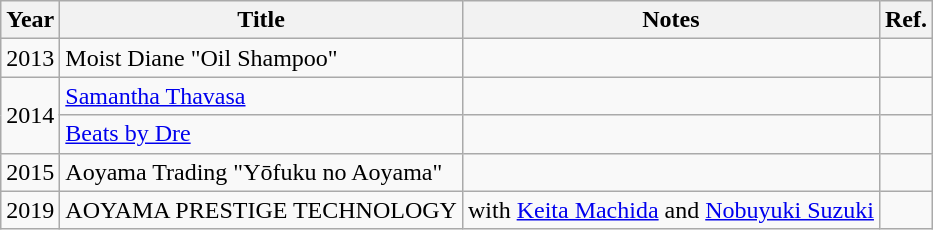<table class="wikitable">
<tr>
<th>Year</th>
<th>Title</th>
<th>Notes</th>
<th>Ref.</th>
</tr>
<tr>
<td>2013</td>
<td>Moist Diane "Oil Shampoo"</td>
<td></td>
<td></td>
</tr>
<tr>
<td rowspan="2">2014</td>
<td><a href='#'>Samantha Thavasa</a></td>
<td></td>
<td></td>
</tr>
<tr>
<td><a href='#'>Beats by Dre</a></td>
<td></td>
<td></td>
</tr>
<tr>
<td>2015</td>
<td>Aoyama Trading "Yōfuku no Aoyama"</td>
<td></td>
<td></td>
</tr>
<tr>
<td>2019</td>
<td>AOYAMA PRESTIGE TECHNOLOGY</td>
<td>with <a href='#'>Keita Machida</a> and <a href='#'>Nobuyuki Suzuki</a></td>
<td></td>
</tr>
</table>
